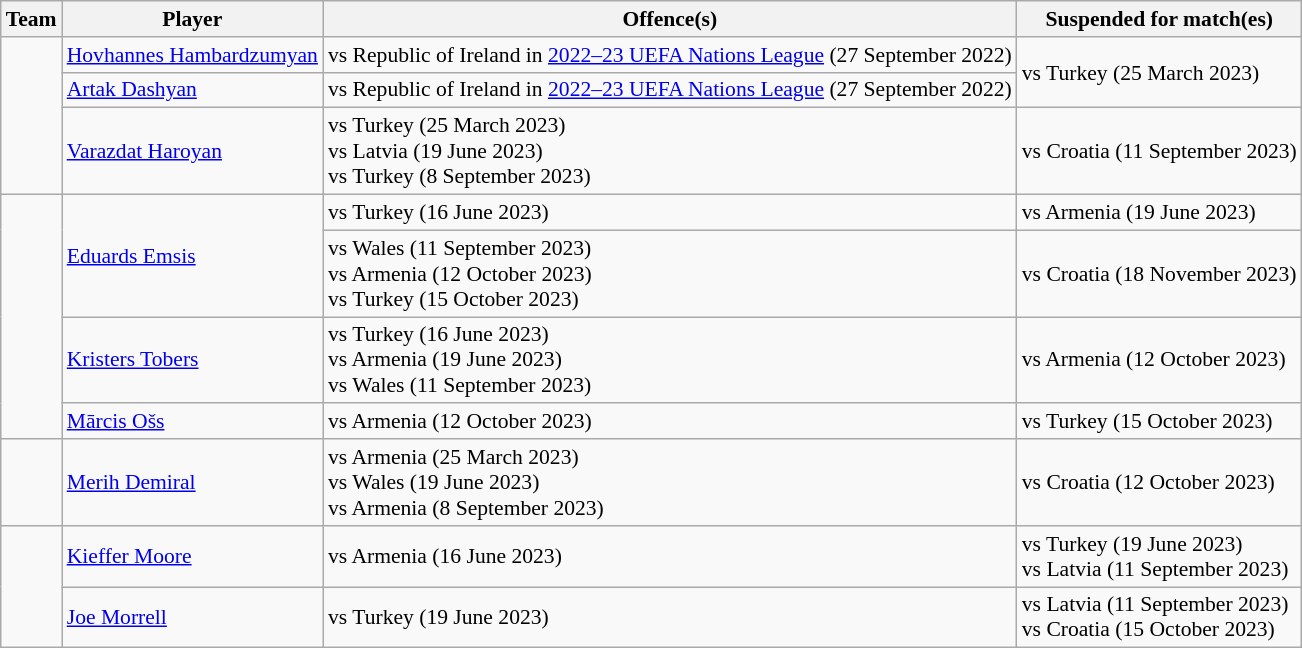<table class="wikitable" style="font-size:90%">
<tr>
<th>Team</th>
<th>Player</th>
<th>Offence(s)</th>
<th>Suspended for match(es)</th>
</tr>
<tr>
<td rowspan=3></td>
<td><a href='#'>Hovhannes Hambardzumyan</a></td>
<td> vs Republic of Ireland in <a href='#'>2022–23 UEFA Nations League</a> (27 September 2022)</td>
<td rowspan="2">vs Turkey (25 March 2023)</td>
</tr>
<tr>
<td><a href='#'>Artak Dashyan</a></td>
<td> vs Republic of Ireland in <a href='#'>2022–23 UEFA Nations League</a> (27 September 2022)</td>
</tr>
<tr>
<td><a href='#'>Varazdat Haroyan</a></td>
<td> vs Turkey (25 March 2023)<br> vs Latvia (19 June 2023)<br> vs Turkey (8 September 2023)</td>
<td>vs Croatia (11 September 2023)</td>
</tr>
<tr>
<td rowspan="4"></td>
<td rowspan="2"><a href='#'>Eduards Emsis</a></td>
<td> vs Turkey (16 June 2023)</td>
<td>vs Armenia (19 June 2023)</td>
</tr>
<tr>
<td> vs Wales (11 September 2023)<br> vs Armenia (12 October 2023)<br> vs Turkey (15 October 2023)</td>
<td>vs Croatia (18 November 2023)</td>
</tr>
<tr>
<td><a href='#'>Kristers Tobers</a></td>
<td> vs Turkey (16 June 2023)<br> vs Armenia (19 June 2023)<br> vs Wales (11 September 2023)</td>
<td>vs Armenia (12 October 2023)</td>
</tr>
<tr>
<td><a href='#'>Mārcis Ošs</a></td>
<td> vs Armenia (12 October 2023)</td>
<td>vs Turkey (15 October 2023)</td>
</tr>
<tr>
<td></td>
<td><a href='#'>Merih Demiral</a></td>
<td> vs Armenia (25 March 2023)<br> vs Wales (19 June 2023)<br> vs Armenia (8 September 2023)</td>
<td>vs Croatia (12 October 2023)</td>
</tr>
<tr>
<td rowspan=2></td>
<td><a href='#'>Kieffer Moore</a></td>
<td> vs Armenia (16 June 2023)</td>
<td>vs Turkey (19 June 2023)<br>vs Latvia (11 September 2023)</td>
</tr>
<tr>
<td><a href='#'>Joe Morrell</a></td>
<td> vs Turkey (19 June 2023)</td>
<td>vs Latvia (11 September 2023)<br>vs Croatia (15 October 2023)</td>
</tr>
</table>
